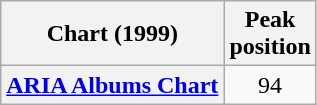<table class="wikitable plainrowheaders">
<tr>
<th scope="col">Chart (1999)</th>
<th scope="col">Peak<br>position</th>
</tr>
<tr>
<th scope="row"><a href='#'>ARIA Albums Chart</a></th>
<td style="text-align:center;">94</td>
</tr>
</table>
